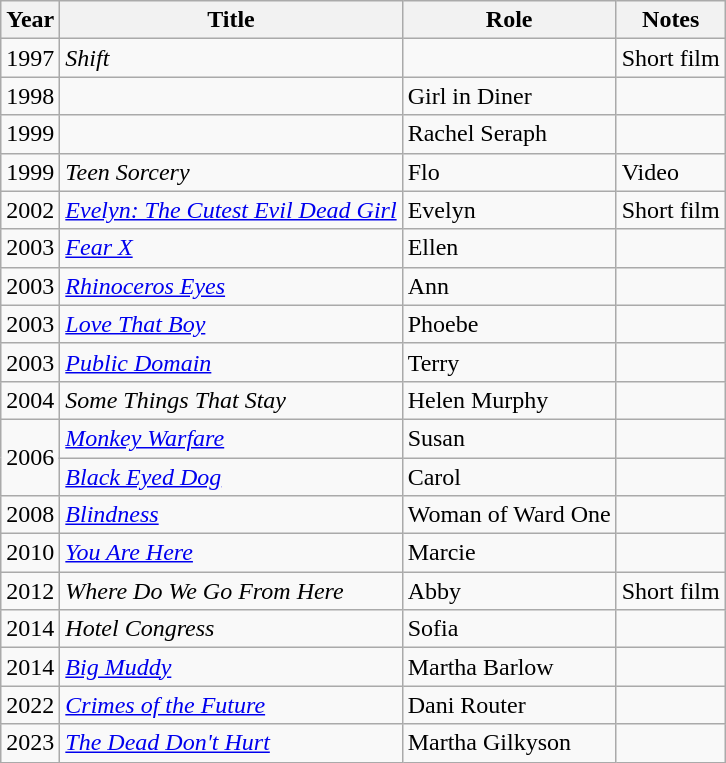<table class="wikitable sortable">
<tr>
<th>Year</th>
<th>Title</th>
<th>Role</th>
<th class="unsortable">Notes</th>
</tr>
<tr>
<td>1997</td>
<td><em>Shift</em></td>
<td></td>
<td>Short film</td>
</tr>
<tr>
<td>1998</td>
<td><em></em></td>
<td>Girl in Diner</td>
<td></td>
</tr>
<tr>
<td>1999</td>
<td><em></em></td>
<td>Rachel Seraph</td>
<td></td>
</tr>
<tr>
<td>1999</td>
<td><em>Teen Sorcery</em></td>
<td>Flo</td>
<td>Video</td>
</tr>
<tr>
<td>2002</td>
<td><em><a href='#'>Evelyn: The Cutest Evil Dead Girl</a></em></td>
<td>Evelyn</td>
<td>Short film</td>
</tr>
<tr>
<td>2003</td>
<td><em><a href='#'>Fear X</a></em></td>
<td>Ellen</td>
<td></td>
</tr>
<tr>
<td>2003</td>
<td><em><a href='#'>Rhinoceros Eyes</a></em></td>
<td>Ann</td>
<td></td>
</tr>
<tr>
<td>2003</td>
<td><em><a href='#'>Love That Boy</a></em></td>
<td>Phoebe</td>
<td></td>
</tr>
<tr>
<td>2003</td>
<td><em><a href='#'>Public Domain</a></em></td>
<td>Terry</td>
<td></td>
</tr>
<tr>
<td>2004</td>
<td><em>Some Things That Stay</em></td>
<td>Helen Murphy</td>
<td></td>
</tr>
<tr>
<td rowspan=2>2006</td>
<td><em><a href='#'>Monkey Warfare</a></em></td>
<td>Susan</td>
<td></td>
</tr>
<tr>
<td><em><a href='#'>Black Eyed Dog</a></em></td>
<td>Carol</td>
<td></td>
</tr>
<tr>
<td>2008</td>
<td><em><a href='#'>Blindness</a></em></td>
<td>Woman of Ward One</td>
<td></td>
</tr>
<tr>
<td>2010</td>
<td><em><a href='#'>You Are Here</a></em></td>
<td>Marcie</td>
<td></td>
</tr>
<tr>
<td>2012</td>
<td><em>Where Do We Go From Here</em></td>
<td>Abby</td>
<td>Short film</td>
</tr>
<tr>
<td>2014</td>
<td><em>Hotel Congress</em></td>
<td>Sofia</td>
<td></td>
</tr>
<tr>
<td>2014</td>
<td><em><a href='#'>Big Muddy</a></em></td>
<td>Martha Barlow</td>
<td></td>
</tr>
<tr>
<td>2022</td>
<td><em><a href='#'>Crimes of the Future</a></em></td>
<td>Dani Router</td>
<td></td>
</tr>
<tr>
<td>2023</td>
<td data-sort-value="Dead Don't Hurt, The"><em><a href='#'>The Dead Don't Hurt</a></em></td>
<td>Martha Gilkyson</td>
<td></td>
</tr>
</table>
